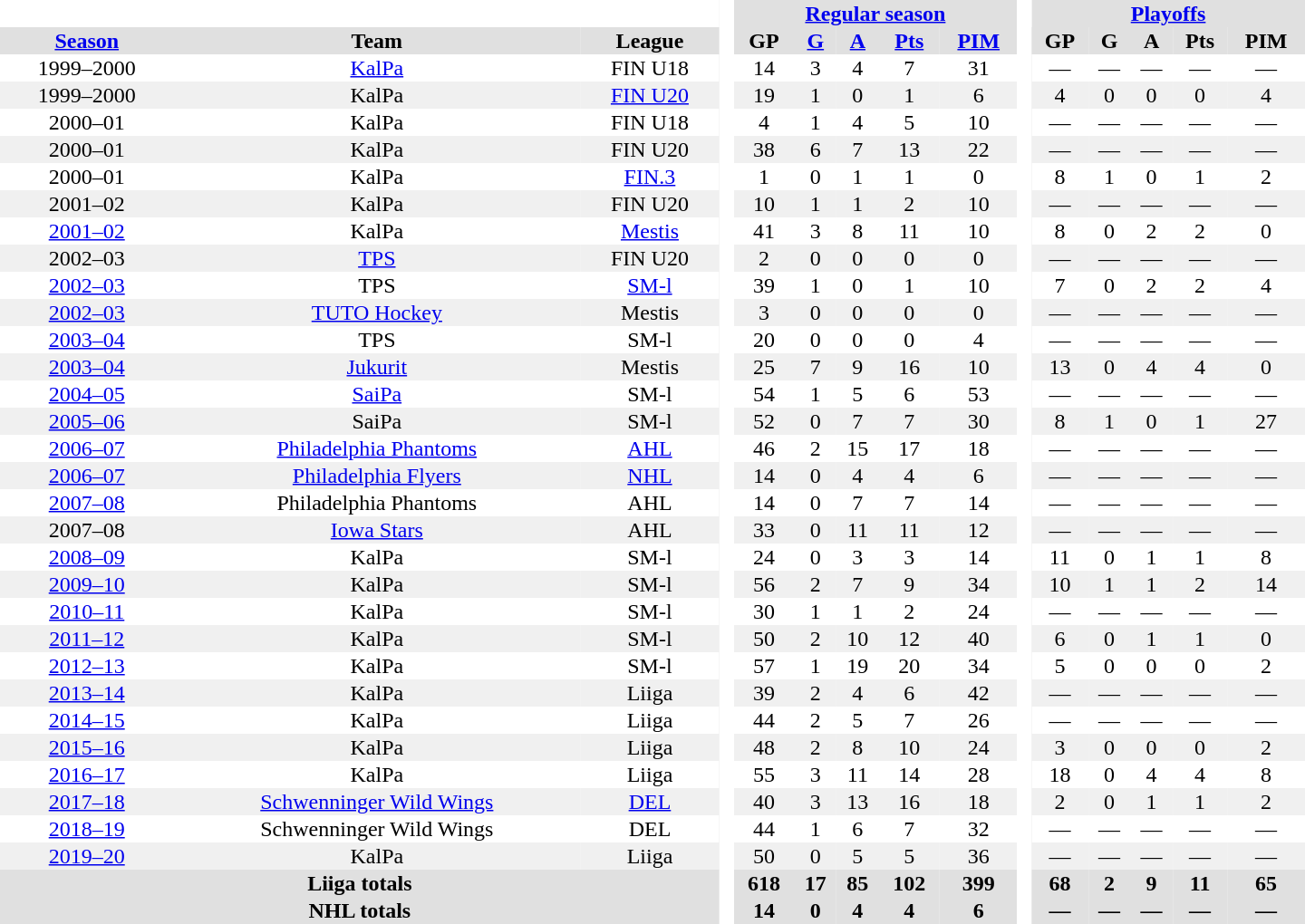<table border="0" cellpadding="1" cellspacing="0" style="text-align:center; width:60em;">
<tr style="background:#e0e0e0;">
<th colspan="3"  bgcolor="#ffffff"> </th>
<th rowspan="99" bgcolor="#ffffff"> </th>
<th colspan="5"><a href='#'>Regular season</a></th>
<th rowspan="99" bgcolor="#ffffff"> </th>
<th colspan="5"><a href='#'>Playoffs</a></th>
</tr>
<tr style="background:#e0e0e0;">
<th><a href='#'>Season</a></th>
<th>Team</th>
<th>League</th>
<th>GP</th>
<th><a href='#'>G</a></th>
<th><a href='#'>A</a></th>
<th><a href='#'>Pts</a></th>
<th><a href='#'>PIM</a></th>
<th>GP</th>
<th>G</th>
<th>A</th>
<th>Pts</th>
<th>PIM</th>
</tr>
<tr>
<td>1999–2000</td>
<td><a href='#'>KalPa</a></td>
<td>FIN U18</td>
<td>14</td>
<td>3</td>
<td>4</td>
<td>7</td>
<td>31</td>
<td>—</td>
<td>—</td>
<td>—</td>
<td>—</td>
<td>—</td>
</tr>
<tr bgcolor="#f0f0f0">
<td>1999–2000</td>
<td>KalPa</td>
<td><a href='#'>FIN U20</a></td>
<td>19</td>
<td>1</td>
<td>0</td>
<td>1</td>
<td>6</td>
<td>4</td>
<td>0</td>
<td>0</td>
<td>0</td>
<td>4</td>
</tr>
<tr>
<td>2000–01</td>
<td>KalPa</td>
<td>FIN U18</td>
<td>4</td>
<td>1</td>
<td>4</td>
<td>5</td>
<td>10</td>
<td>—</td>
<td>—</td>
<td>—</td>
<td>—</td>
<td>—</td>
</tr>
<tr bgcolor="#f0f0f0">
<td>2000–01</td>
<td>KalPa</td>
<td>FIN U20</td>
<td>38</td>
<td>6</td>
<td>7</td>
<td>13</td>
<td>22</td>
<td>—</td>
<td>—</td>
<td>—</td>
<td>—</td>
<td>—</td>
</tr>
<tr>
<td>2000–01</td>
<td>KalPa</td>
<td><a href='#'>FIN.3</a></td>
<td>1</td>
<td>0</td>
<td>1</td>
<td>1</td>
<td>0</td>
<td>8</td>
<td>1</td>
<td>0</td>
<td>1</td>
<td>2</td>
</tr>
<tr bgcolor="#f0f0f0">
<td>2001–02</td>
<td>KalPa</td>
<td>FIN U20</td>
<td>10</td>
<td>1</td>
<td>1</td>
<td>2</td>
<td>10</td>
<td>—</td>
<td>—</td>
<td>—</td>
<td>—</td>
<td>—</td>
</tr>
<tr>
<td><a href='#'>2001–02</a></td>
<td>KalPa</td>
<td><a href='#'>Mestis</a></td>
<td>41</td>
<td>3</td>
<td>8</td>
<td>11</td>
<td>10</td>
<td>8</td>
<td>0</td>
<td>2</td>
<td>2</td>
<td>0</td>
</tr>
<tr bgcolor="#f0f0f0">
<td>2002–03</td>
<td><a href='#'>TPS</a></td>
<td>FIN U20</td>
<td>2</td>
<td>0</td>
<td>0</td>
<td>0</td>
<td>0</td>
<td>—</td>
<td>—</td>
<td>—</td>
<td>—</td>
<td>—</td>
</tr>
<tr>
<td><a href='#'>2002–03</a></td>
<td>TPS</td>
<td><a href='#'>SM-l</a></td>
<td>39</td>
<td>1</td>
<td>0</td>
<td>1</td>
<td>10</td>
<td>7</td>
<td>0</td>
<td>2</td>
<td>2</td>
<td>4</td>
</tr>
<tr bgcolor="#f0f0f0">
<td><a href='#'>2002–03</a></td>
<td><a href='#'>TUTO Hockey</a></td>
<td>Mestis</td>
<td>3</td>
<td>0</td>
<td>0</td>
<td>0</td>
<td>0</td>
<td>—</td>
<td>—</td>
<td>—</td>
<td>—</td>
<td>—</td>
</tr>
<tr>
<td><a href='#'>2003–04</a></td>
<td>TPS</td>
<td>SM-l</td>
<td>20</td>
<td>0</td>
<td>0</td>
<td>0</td>
<td>4</td>
<td>—</td>
<td>—</td>
<td>—</td>
<td>—</td>
<td>—</td>
</tr>
<tr bgcolor="#f0f0f0">
<td><a href='#'>2003–04</a></td>
<td><a href='#'>Jukurit</a></td>
<td>Mestis</td>
<td>25</td>
<td>7</td>
<td>9</td>
<td>16</td>
<td>10</td>
<td>13</td>
<td>0</td>
<td>4</td>
<td>4</td>
<td>0</td>
</tr>
<tr>
<td><a href='#'>2004–05</a></td>
<td><a href='#'>SaiPa</a></td>
<td>SM-l</td>
<td>54</td>
<td>1</td>
<td>5</td>
<td>6</td>
<td>53</td>
<td>—</td>
<td>—</td>
<td>—</td>
<td>—</td>
<td>—</td>
</tr>
<tr bgcolor="#f0f0f0">
<td><a href='#'>2005–06</a></td>
<td>SaiPa</td>
<td>SM-l</td>
<td>52</td>
<td>0</td>
<td>7</td>
<td>7</td>
<td>30</td>
<td>8</td>
<td>1</td>
<td>0</td>
<td>1</td>
<td>27</td>
</tr>
<tr>
<td><a href='#'>2006–07</a></td>
<td><a href='#'>Philadelphia Phantoms</a></td>
<td><a href='#'>AHL</a></td>
<td>46</td>
<td>2</td>
<td>15</td>
<td>17</td>
<td>18</td>
<td>—</td>
<td>—</td>
<td>—</td>
<td>—</td>
<td>—</td>
</tr>
<tr bgcolor="#f0f0f0">
<td><a href='#'>2006–07</a></td>
<td><a href='#'>Philadelphia Flyers</a></td>
<td><a href='#'>NHL</a></td>
<td>14</td>
<td>0</td>
<td>4</td>
<td>4</td>
<td>6</td>
<td>—</td>
<td>—</td>
<td>—</td>
<td>—</td>
<td>—</td>
</tr>
<tr>
<td><a href='#'>2007–08</a></td>
<td>Philadelphia Phantoms</td>
<td>AHL</td>
<td>14</td>
<td>0</td>
<td>7</td>
<td>7</td>
<td>14</td>
<td>—</td>
<td>—</td>
<td>—</td>
<td>—</td>
<td>—</td>
</tr>
<tr bgcolor="#f0f0f0">
<td>2007–08</td>
<td><a href='#'>Iowa Stars</a></td>
<td>AHL</td>
<td>33</td>
<td>0</td>
<td>11</td>
<td>11</td>
<td>12</td>
<td>—</td>
<td>—</td>
<td>—</td>
<td>—</td>
<td>—</td>
</tr>
<tr>
<td><a href='#'>2008–09</a></td>
<td>KalPa</td>
<td>SM-l</td>
<td>24</td>
<td>0</td>
<td>3</td>
<td>3</td>
<td>14</td>
<td>11</td>
<td>0</td>
<td>1</td>
<td>1</td>
<td>8</td>
</tr>
<tr bgcolor="#f0f0f0">
<td><a href='#'>2009–10</a></td>
<td>KalPa</td>
<td>SM-l</td>
<td>56</td>
<td>2</td>
<td>7</td>
<td>9</td>
<td>34</td>
<td>10</td>
<td>1</td>
<td>1</td>
<td>2</td>
<td>14</td>
</tr>
<tr>
<td><a href='#'>2010–11</a></td>
<td>KalPa</td>
<td>SM-l</td>
<td>30</td>
<td>1</td>
<td>1</td>
<td>2</td>
<td>24</td>
<td>—</td>
<td>—</td>
<td>—</td>
<td>—</td>
<td>—</td>
</tr>
<tr bgcolor="#f0f0f0">
<td><a href='#'>2011–12</a></td>
<td>KalPa</td>
<td>SM-l</td>
<td>50</td>
<td>2</td>
<td>10</td>
<td>12</td>
<td>40</td>
<td>6</td>
<td>0</td>
<td>1</td>
<td>1</td>
<td>0</td>
</tr>
<tr>
<td><a href='#'>2012–13</a></td>
<td>KalPa</td>
<td>SM-l</td>
<td>57</td>
<td>1</td>
<td>19</td>
<td>20</td>
<td>34</td>
<td>5</td>
<td>0</td>
<td>0</td>
<td>0</td>
<td>2</td>
</tr>
<tr bgcolor="#f0f0f0">
<td><a href='#'>2013–14</a></td>
<td>KalPa</td>
<td>Liiga</td>
<td>39</td>
<td>2</td>
<td>4</td>
<td>6</td>
<td>42</td>
<td>—</td>
<td>—</td>
<td>—</td>
<td>—</td>
<td>—</td>
</tr>
<tr>
<td><a href='#'>2014–15</a></td>
<td>KalPa</td>
<td>Liiga</td>
<td>44</td>
<td>2</td>
<td>5</td>
<td>7</td>
<td>26</td>
<td>—</td>
<td>—</td>
<td>—</td>
<td>—</td>
<td>—</td>
</tr>
<tr bgcolor="#f0f0f0">
<td><a href='#'>2015–16</a></td>
<td>KalPa</td>
<td>Liiga</td>
<td>48</td>
<td>2</td>
<td>8</td>
<td>10</td>
<td>24</td>
<td>3</td>
<td>0</td>
<td>0</td>
<td>0</td>
<td>2</td>
</tr>
<tr>
<td><a href='#'>2016–17</a></td>
<td>KalPa</td>
<td>Liiga</td>
<td>55</td>
<td>3</td>
<td>11</td>
<td>14</td>
<td>28</td>
<td>18</td>
<td>0</td>
<td>4</td>
<td>4</td>
<td>8</td>
</tr>
<tr bgcolor="#f0f0f0">
<td><a href='#'>2017–18</a></td>
<td><a href='#'>Schwenninger Wild Wings</a></td>
<td><a href='#'>DEL</a></td>
<td>40</td>
<td>3</td>
<td>13</td>
<td>16</td>
<td>18</td>
<td>2</td>
<td>0</td>
<td>1</td>
<td>1</td>
<td>2</td>
</tr>
<tr>
<td><a href='#'>2018–19</a></td>
<td>Schwenninger Wild Wings</td>
<td>DEL</td>
<td>44</td>
<td>1</td>
<td>6</td>
<td>7</td>
<td>32</td>
<td>—</td>
<td>—</td>
<td>—</td>
<td>—</td>
<td>—</td>
</tr>
<tr bgcolor="#f0f0f0">
<td><a href='#'>2019–20</a></td>
<td>KalPa</td>
<td>Liiga</td>
<td>50</td>
<td>0</td>
<td>5</td>
<td>5</td>
<td>36</td>
<td>—</td>
<td>—</td>
<td>—</td>
<td>—</td>
<td>—</td>
</tr>
<tr bgcolor="#e0e0e0">
<th colspan="3">Liiga totals</th>
<th>618</th>
<th>17</th>
<th>85</th>
<th>102</th>
<th>399</th>
<th>68</th>
<th>2</th>
<th>9</th>
<th>11</th>
<th>65</th>
</tr>
<tr bgcolor="#e0e0e0">
<th colspan="3">NHL totals</th>
<th>14</th>
<th>0</th>
<th>4</th>
<th>4</th>
<th>6</th>
<th>—</th>
<th>—</th>
<th>—</th>
<th>—</th>
<th>—</th>
</tr>
</table>
